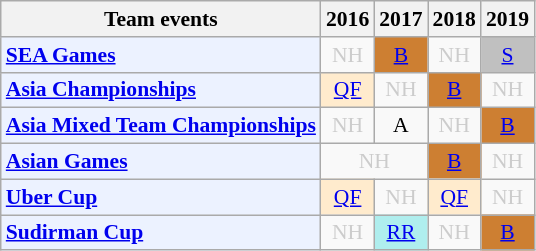<table class="wikitable" style="font-size: 90%; text-align:center">
<tr>
<th>Team events</th>
<th>2016</th>
<th>2017</th>
<th>2018</th>
<th>2019</th>
</tr>
<tr>
<td bgcolor="#ECF2FF"; align="left"><strong><a href='#'>SEA Games</a></strong></td>
<td style=color:#ccc>NH</td>
<td bgcolor=CD7F32><a href='#'>B</a></td>
<td style=color:#ccc>NH</td>
<td bgcolor=silver><a href='#'>S</a></td>
</tr>
<tr>
<td bgcolor="#ECF2FF"; align="left"><strong><a href='#'>Asia Championships</a></strong></td>
<td bgcolor=FFEBCD><a href='#'>QF</a></td>
<td style=color:#ccc>NH</td>
<td bgcolor=CD7F32><a href='#'>B</a></td>
<td style=color:#ccc>NH</td>
</tr>
<tr>
<td bgcolor="#ECF2FF"; align="left"><strong><a href='#'>Asia Mixed Team Championships</a></strong></td>
<td style=color:#ccc>NH</td>
<td>A</td>
<td style=color:#ccc>NH</td>
<td bgcolor=CD7F32><a href='#'>B</a></td>
</tr>
<tr>
<td bgcolor="#ECF2FF"; align="left"><strong><a href='#'>Asian Games</a></strong></td>
<td colspan="2" style=color:#ccc>NH</td>
<td bgcolor=CD7F32><a href='#'>B</a></td>
<td style=color:#ccc>NH</td>
</tr>
<tr>
<td bgcolor="#ECF2FF"; align="left"><strong><a href='#'>Uber Cup</a></strong></td>
<td bgcolor=FFEBCD><a href='#'>QF</a></td>
<td style=color:#ccc>NH</td>
<td bgcolor=FFEBCD><a href='#'>QF</a></td>
<td style=color:#ccc>NH</td>
</tr>
<tr>
<td bgcolor="#ECF2FF"; align="left"><strong><a href='#'>Sudirman Cup</a></strong></td>
<td style=color:#ccc>NH</td>
<td bgcolor=AFEEEE><a href='#'>RR</a></td>
<td style=color:#ccc>NH</td>
<td bgcolor=CD7F32><a href='#'>B</a></td>
</tr>
</table>
